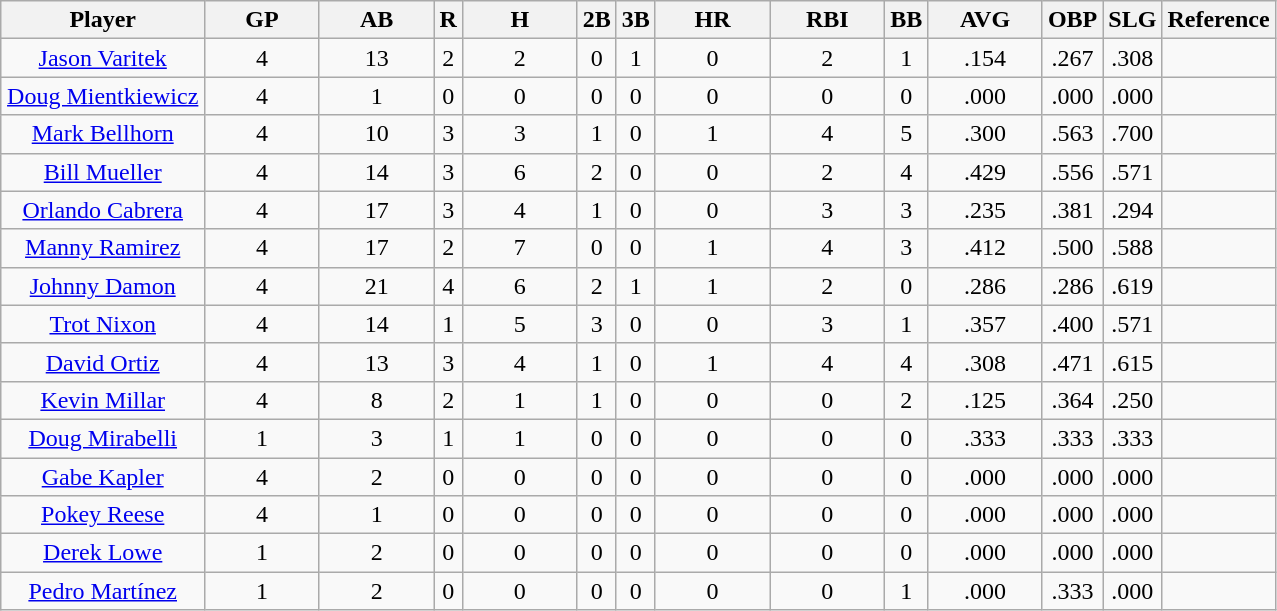<table class="wikitable sortable" style="text-align:center">
<tr>
<th width="16%">Player</th>
<th width="9%">GP</th>
<th width="9%">AB</th>
<th>R</th>
<th width="9%">H</th>
<th>2B</th>
<th>3B</th>
<th width="9%">HR</th>
<th width="9%">RBI</th>
<th>BB</th>
<th width="9%">AVG</th>
<th>OBP</th>
<th>SLG</th>
<th>Reference</th>
</tr>
<tr>
<td><a href='#'>Jason Varitek</a></td>
<td>4</td>
<td>13</td>
<td>2</td>
<td>2</td>
<td>0</td>
<td>1</td>
<td>0</td>
<td>2</td>
<td>1</td>
<td>.154</td>
<td>.267</td>
<td>.308</td>
<td></td>
</tr>
<tr>
<td><a href='#'>Doug Mientkiewicz</a></td>
<td>4</td>
<td>1</td>
<td>0</td>
<td>0</td>
<td>0</td>
<td>0</td>
<td>0</td>
<td>0</td>
<td>0</td>
<td>.000</td>
<td>.000</td>
<td>.000</td>
<td></td>
</tr>
<tr>
<td><a href='#'>Mark Bellhorn</a></td>
<td>4</td>
<td>10</td>
<td>3</td>
<td>3</td>
<td>1</td>
<td>0</td>
<td>1</td>
<td>4</td>
<td>5</td>
<td>.300</td>
<td>.563</td>
<td>.700</td>
<td></td>
</tr>
<tr>
<td><a href='#'>Bill Mueller</a></td>
<td>4</td>
<td>14</td>
<td>3</td>
<td>6</td>
<td>2</td>
<td>0</td>
<td>0</td>
<td>2</td>
<td>4</td>
<td>.429</td>
<td>.556</td>
<td>.571</td>
<td></td>
</tr>
<tr>
<td><a href='#'>Orlando Cabrera</a></td>
<td>4</td>
<td>17</td>
<td>3</td>
<td>4</td>
<td>1</td>
<td>0</td>
<td>0</td>
<td>3</td>
<td>3</td>
<td>.235</td>
<td>.381</td>
<td>.294</td>
<td></td>
</tr>
<tr>
<td><a href='#'>Manny Ramirez</a></td>
<td>4</td>
<td>17</td>
<td>2</td>
<td>7</td>
<td>0</td>
<td>0</td>
<td>1</td>
<td>4</td>
<td>3</td>
<td>.412</td>
<td>.500</td>
<td>.588</td>
<td></td>
</tr>
<tr>
<td><a href='#'>Johnny Damon</a></td>
<td>4</td>
<td>21</td>
<td>4</td>
<td>6</td>
<td>2</td>
<td>1</td>
<td>1</td>
<td>2</td>
<td>0</td>
<td>.286</td>
<td>.286</td>
<td>.619</td>
<td></td>
</tr>
<tr>
<td><a href='#'>Trot Nixon</a></td>
<td>4</td>
<td>14</td>
<td>1</td>
<td>5</td>
<td>3</td>
<td>0</td>
<td>0</td>
<td>3</td>
<td>1</td>
<td>.357</td>
<td>.400</td>
<td>.571</td>
<td></td>
</tr>
<tr>
<td><a href='#'>David Ortiz</a></td>
<td>4</td>
<td>13</td>
<td>3</td>
<td>4</td>
<td>1</td>
<td>0</td>
<td>1</td>
<td>4</td>
<td>4</td>
<td>.308</td>
<td>.471</td>
<td>.615</td>
<td></td>
</tr>
<tr>
<td><a href='#'>Kevin Millar</a></td>
<td>4</td>
<td>8</td>
<td>2</td>
<td>1</td>
<td>1</td>
<td>0</td>
<td>0</td>
<td>0</td>
<td>2</td>
<td>.125</td>
<td>.364</td>
<td>.250</td>
<td></td>
</tr>
<tr>
<td><a href='#'>Doug Mirabelli</a></td>
<td>1</td>
<td>3</td>
<td>1</td>
<td>1</td>
<td>0</td>
<td>0</td>
<td>0</td>
<td>0</td>
<td>0</td>
<td>.333</td>
<td>.333</td>
<td>.333</td>
<td></td>
</tr>
<tr>
<td><a href='#'>Gabe Kapler</a></td>
<td>4</td>
<td>2</td>
<td>0</td>
<td>0</td>
<td>0</td>
<td>0</td>
<td>0</td>
<td>0</td>
<td>0</td>
<td>.000</td>
<td>.000</td>
<td>.000</td>
<td></td>
</tr>
<tr>
<td><a href='#'>Pokey Reese</a></td>
<td>4</td>
<td>1</td>
<td>0</td>
<td>0</td>
<td>0</td>
<td>0</td>
<td>0</td>
<td>0</td>
<td>0</td>
<td>.000</td>
<td>.000</td>
<td>.000</td>
<td></td>
</tr>
<tr>
<td><a href='#'>Derek Lowe</a></td>
<td>1</td>
<td>2</td>
<td>0</td>
<td>0</td>
<td>0</td>
<td>0</td>
<td>0</td>
<td>0</td>
<td>0</td>
<td>.000</td>
<td>.000</td>
<td>.000</td>
<td></td>
</tr>
<tr>
<td><a href='#'>Pedro Martínez</a></td>
<td>1</td>
<td>2</td>
<td>0</td>
<td>0</td>
<td>0</td>
<td>0</td>
<td>0</td>
<td>0</td>
<td>1</td>
<td>.000</td>
<td>.333</td>
<td>.000</td>
<td></td>
</tr>
</table>
